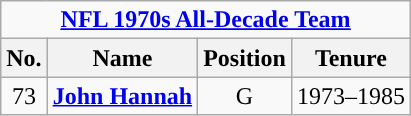<table class="wikitable" style="text-align:center">
<tr>
<td colspan="4"><strong><a href='#'><span><u>NFL 1970s All-Decade Team</u></span></a></strong></td>
</tr>
<tr>
<th>No.</th>
<th>Name</th>
<th>Position</th>
<th>Tenure</th>
</tr>
<tr>
<td>73</td>
<td><strong><a href='#'>John Hannah</a></strong></td>
<td>G</td>
<td>1973–1985</td>
</tr>
</table>
